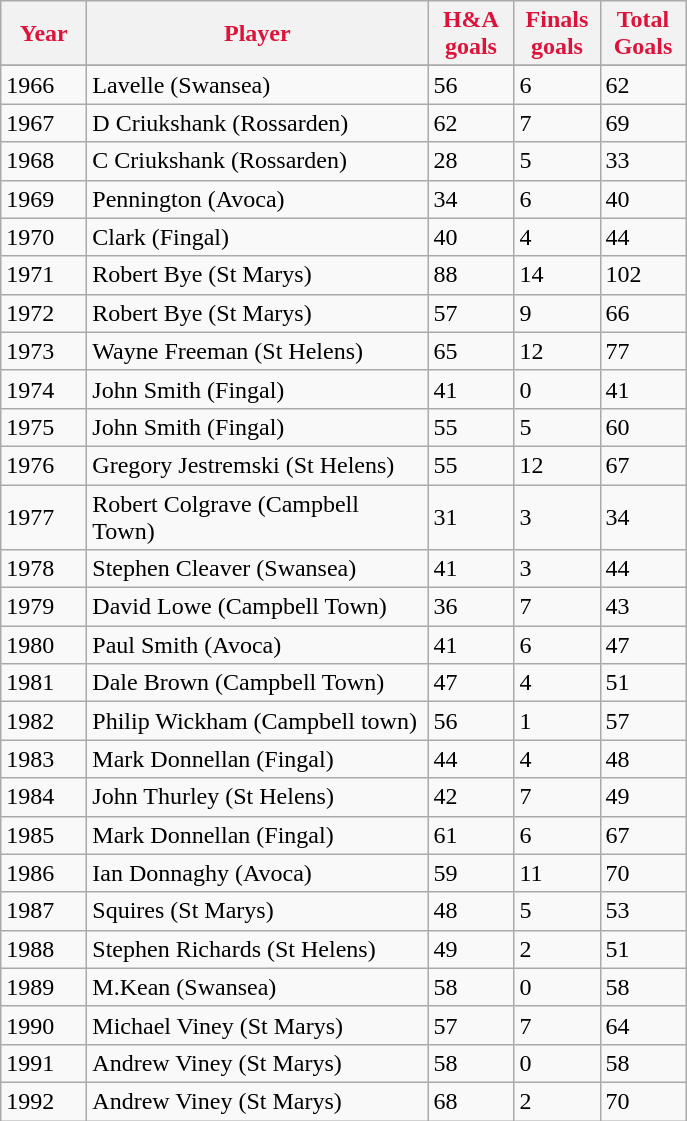<table class="wikitable">
<tr>
<th style="color:crimson" width="50">Year</th>
<th style="color:crimson" width="220">Player</th>
<th style="color:crimson" width="50">H&A goals</th>
<th style="color:crimson" width="50">Finals goals</th>
<th style="color:crimson" width="50">Total Goals</th>
</tr>
<tr>
</tr>
<tr>
</tr>
<tr>
<td>1966</td>
<td>Lavelle (Swansea)</td>
<td>56</td>
<td>6</td>
<td>62</td>
</tr>
<tr>
<td>1967</td>
<td>D Criukshank (Rossarden)</td>
<td>62</td>
<td>7</td>
<td>69</td>
</tr>
<tr>
<td>1968</td>
<td>C Criukshank (Rossarden)</td>
<td>28</td>
<td>5</td>
<td>33</td>
</tr>
<tr>
<td>1969</td>
<td>Pennington (Avoca)</td>
<td>34</td>
<td>6</td>
<td>40</td>
</tr>
<tr>
<td>1970</td>
<td>Clark (Fingal)</td>
<td>40</td>
<td>4</td>
<td>44</td>
</tr>
<tr>
<td>1971</td>
<td>Robert Bye (St Marys)</td>
<td>88</td>
<td>14</td>
<td>102</td>
</tr>
<tr>
<td>1972</td>
<td>Robert Bye (St Marys)</td>
<td>57</td>
<td>9</td>
<td>66</td>
</tr>
<tr>
<td>1973</td>
<td>Wayne Freeman (St Helens)</td>
<td>65</td>
<td>12</td>
<td>77</td>
</tr>
<tr>
<td>1974</td>
<td>John Smith (Fingal)</td>
<td>41</td>
<td>0</td>
<td>41</td>
</tr>
<tr>
<td>1975</td>
<td>John Smith (Fingal)</td>
<td>55</td>
<td>5</td>
<td>60</td>
</tr>
<tr>
<td>1976</td>
<td>Gregory Jestremski (St Helens)</td>
<td>55</td>
<td>12</td>
<td>67</td>
</tr>
<tr>
<td>1977</td>
<td>Robert Colgrave (Campbell Town)</td>
<td>31</td>
<td>3</td>
<td>34</td>
</tr>
<tr>
<td>1978</td>
<td>Stephen Cleaver (Swansea)</td>
<td>41</td>
<td>3</td>
<td>44</td>
</tr>
<tr>
<td>1979</td>
<td>David Lowe (Campbell Town)</td>
<td>36</td>
<td>7</td>
<td>43</td>
</tr>
<tr>
<td>1980</td>
<td>Paul Smith (Avoca)</td>
<td>41</td>
<td>6</td>
<td>47</td>
</tr>
<tr>
<td>1981</td>
<td>Dale Brown (Campbell Town)</td>
<td>47</td>
<td>4</td>
<td>51</td>
</tr>
<tr>
<td>1982</td>
<td>Philip Wickham (Campbell town)</td>
<td>56</td>
<td>1</td>
<td>57</td>
</tr>
<tr>
<td>1983</td>
<td>Mark Donnellan (Fingal)</td>
<td>44</td>
<td>4</td>
<td>48</td>
</tr>
<tr>
<td>1984</td>
<td>John Thurley (St Helens)</td>
<td>42</td>
<td>7</td>
<td>49</td>
</tr>
<tr>
<td>1985</td>
<td>Mark Donnellan (Fingal)</td>
<td>61</td>
<td>6</td>
<td>67</td>
</tr>
<tr>
<td>1986</td>
<td>Ian Donnaghy (Avoca)</td>
<td>59</td>
<td>11</td>
<td>70</td>
</tr>
<tr>
<td>1987</td>
<td>Squires (St Marys)</td>
<td>48</td>
<td>5</td>
<td>53</td>
</tr>
<tr>
<td>1988</td>
<td>Stephen Richards (St Helens)</td>
<td>49</td>
<td>2</td>
<td>51</td>
</tr>
<tr>
<td>1989</td>
<td>M.Kean (Swansea)</td>
<td>58</td>
<td>0</td>
<td>58</td>
</tr>
<tr>
<td>1990</td>
<td>Michael Viney (St Marys)</td>
<td>57</td>
<td>7</td>
<td>64</td>
</tr>
<tr>
<td>1991</td>
<td>Andrew Viney (St Marys)</td>
<td>58</td>
<td>0</td>
<td>58</td>
</tr>
<tr>
<td>1992</td>
<td>Andrew Viney (St Marys)</td>
<td>68</td>
<td>2</td>
<td>70</td>
</tr>
</table>
